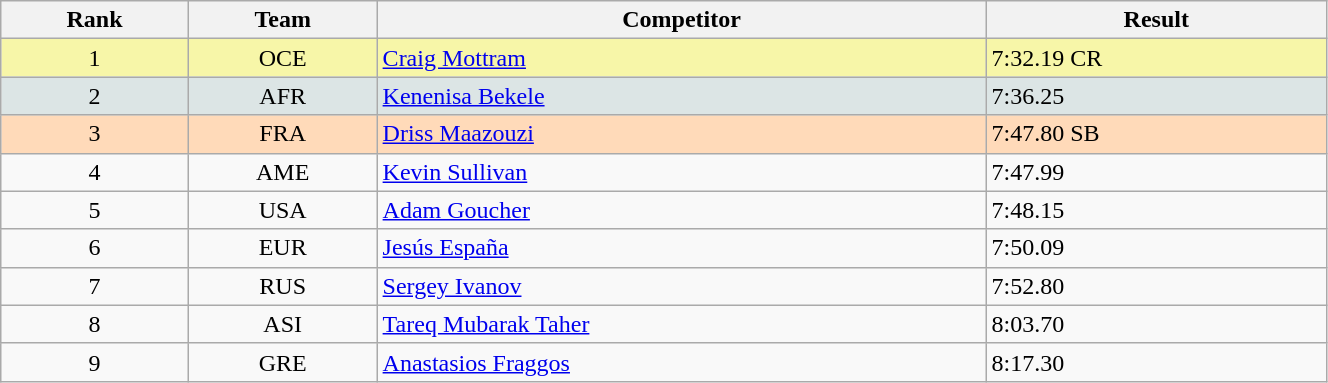<table class="wikitable" width=70% style=text-align:center>
<tr>
<th>Rank</th>
<th>Team</th>
<th>Competitor</th>
<th>Result</th>
</tr>
<tr bgcolor="#F7F6A8">
<td>1</td>
<td>OCE</td>
<td align="left"><a href='#'>Craig Mottram</a></td>
<td align="left">7:32.19 CR</td>
</tr>
<tr bgcolor="#DCE5E5">
<td>2</td>
<td>AFR</td>
<td align="left"><a href='#'>Kenenisa Bekele</a></td>
<td align="left">7:36.25</td>
</tr>
<tr bgcolor="#FFDAB9">
<td>3</td>
<td>FRA</td>
<td align="left"><a href='#'>Driss Maazouzi</a></td>
<td align="left">7:47.80 SB</td>
</tr>
<tr>
<td>4</td>
<td>AME</td>
<td align="left"><a href='#'>Kevin Sullivan</a></td>
<td align="left">7:47.99</td>
</tr>
<tr>
<td>5</td>
<td>USA</td>
<td align="left"><a href='#'>Adam Goucher</a></td>
<td align="left">7:48.15</td>
</tr>
<tr>
<td>6</td>
<td>EUR</td>
<td align="left"><a href='#'>Jesús España</a></td>
<td align="left">7:50.09</td>
</tr>
<tr>
<td>7</td>
<td>RUS</td>
<td align="left"><a href='#'>Sergey Ivanov</a></td>
<td align="left">7:52.80</td>
</tr>
<tr>
<td>8</td>
<td>ASI</td>
<td align="left"><a href='#'>Tareq Mubarak Taher</a></td>
<td align="left">8:03.70</td>
</tr>
<tr>
<td>9</td>
<td>GRE</td>
<td align="left"><a href='#'>Anastasios Fraggos</a></td>
<td align="left">8:17.30</td>
</tr>
</table>
